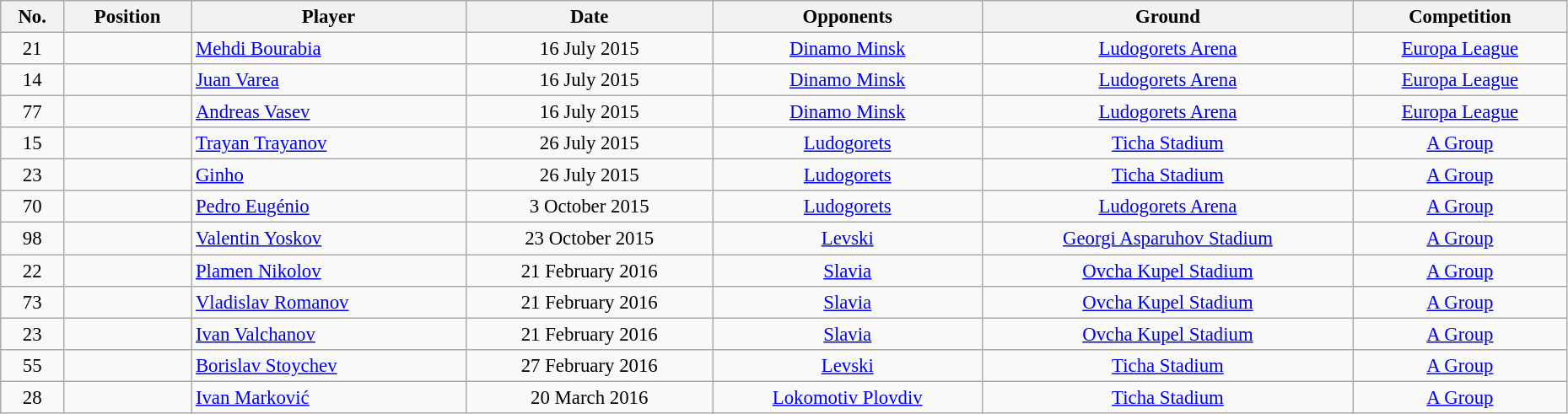<table class="wikitable" style="width:98%; text-align:center; font-size:95%;">
<tr>
<th><strong>No.</strong></th>
<th><strong>Position</strong></th>
<th><strong>Player</strong></th>
<th><strong>Date</strong></th>
<th><strong>Opponents</strong></th>
<th><strong>Ground</strong></th>
<th><strong>Competition</strong></th>
</tr>
<tr>
<td>21</td>
<td></td>
<td style="text-align:left;"> <a href='#'>Mehdi Bourabia</a></td>
<td>16 July 2015</td>
<td> <a href='#'>Dinamo Minsk</a></td>
<td><a href='#'>Ludogorets Arena</a></td>
<td><a href='#'>Europa League</a></td>
</tr>
<tr>
<td>14</td>
<td></td>
<td style="text-align:left;"> <a href='#'>Juan Varea</a></td>
<td>16 July 2015</td>
<td> <a href='#'>Dinamo Minsk</a></td>
<td><a href='#'>Ludogorets Arena</a></td>
<td><a href='#'>Europa League</a></td>
</tr>
<tr>
<td>77</td>
<td></td>
<td style="text-align:left;"> <a href='#'>Andreas Vasev</a></td>
<td>16 July 2015</td>
<td> <a href='#'>Dinamo Minsk</a></td>
<td><a href='#'>Ludogorets Arena</a></td>
<td><a href='#'>Europa League</a></td>
</tr>
<tr>
<td>15</td>
<td></td>
<td style="text-align:left;"> <a href='#'>Trayan Trayanov</a></td>
<td>26 July 2015</td>
<td><a href='#'>Ludogorets</a></td>
<td><a href='#'>Ticha Stadium</a></td>
<td><a href='#'>A Group</a></td>
</tr>
<tr>
<td>23</td>
<td></td>
<td style="text-align:left;"> <a href='#'>Ginho</a></td>
<td>26 July 2015</td>
<td><a href='#'>Ludogorets</a></td>
<td><a href='#'>Ticha Stadium</a></td>
<td><a href='#'>A Group</a></td>
</tr>
<tr>
<td>70</td>
<td></td>
<td style="text-align:left;"> <a href='#'>Pedro Eugénio</a></td>
<td>3 October 2015</td>
<td><a href='#'>Ludogorets</a></td>
<td><a href='#'>Ludogorets Arena</a></td>
<td><a href='#'>A Group</a></td>
</tr>
<tr>
<td>98</td>
<td></td>
<td style="text-align:left;"> <a href='#'>Valentin Yoskov</a></td>
<td>23 October 2015</td>
<td><a href='#'>Levski</a></td>
<td><a href='#'>Georgi Asparuhov Stadium</a></td>
<td><a href='#'>A Group</a></td>
</tr>
<tr>
<td>22</td>
<td></td>
<td style="text-align:left;"> <a href='#'>Plamen Nikolov</a></td>
<td>21 February 2016</td>
<td><a href='#'>Slavia</a></td>
<td><a href='#'>Ovcha Kupel Stadium</a></td>
<td><a href='#'>A Group</a></td>
</tr>
<tr>
<td>73</td>
<td></td>
<td style="text-align:left;"> <a href='#'>Vladislav Romanov</a></td>
<td>21 February 2016</td>
<td><a href='#'>Slavia</a></td>
<td><a href='#'>Ovcha Kupel Stadium</a></td>
<td><a href='#'>A Group</a></td>
</tr>
<tr>
<td>23</td>
<td></td>
<td style="text-align:left;"> <a href='#'>Ivan Valchanov</a></td>
<td>21 February 2016</td>
<td><a href='#'>Slavia</a></td>
<td><a href='#'>Ovcha Kupel Stadium</a></td>
<td><a href='#'>A Group</a></td>
</tr>
<tr>
<td>55</td>
<td></td>
<td style="text-align:left;"> <a href='#'>Borislav Stoychev</a></td>
<td>27 February 2016</td>
<td><a href='#'>Levski</a></td>
<td><a href='#'>Ticha Stadium</a></td>
<td><a href='#'>A Group</a></td>
</tr>
<tr>
<td>28</td>
<td></td>
<td style="text-align:left;"> <a href='#'>Ivan Marković</a></td>
<td>20 March 2016</td>
<td><a href='#'>Lokomotiv Plovdiv</a></td>
<td><a href='#'>Ticha Stadium</a></td>
<td><a href='#'>A Group</a></td>
</tr>
</table>
